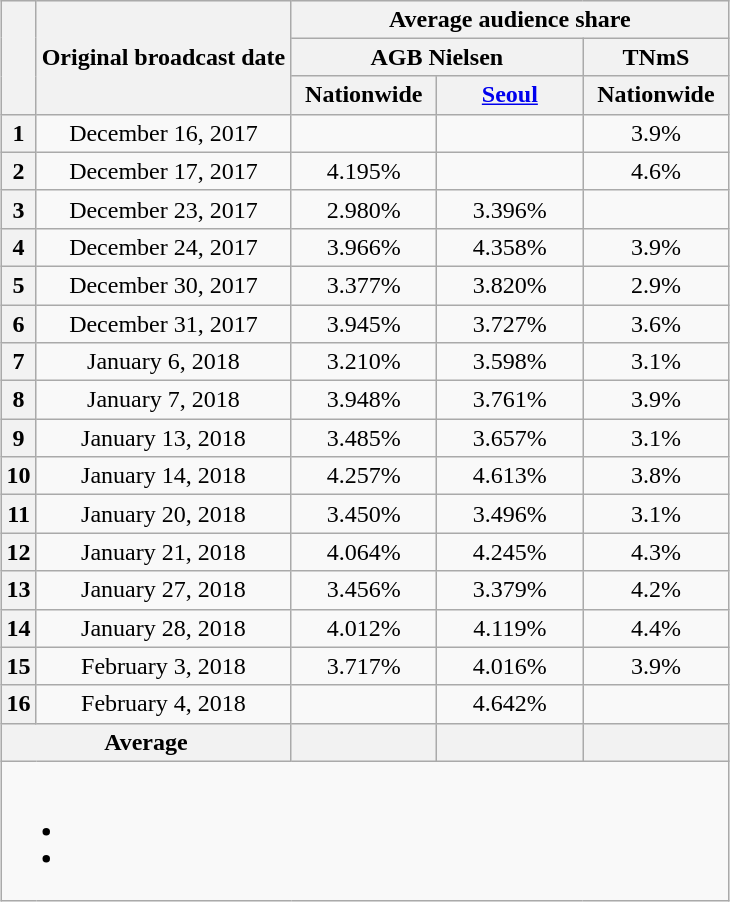<table class="wikitable" style="text-align:center;max-width:550px; margin-left: auto; margin-right: auto; border: none;">
<tr>
</tr>
<tr>
<th rowspan="3"></th>
<th rowspan="3">Original broadcast date</th>
<th colspan="4">Average audience share</th>
</tr>
<tr>
<th colspan="2">AGB Nielsen</th>
<th>TNmS</th>
</tr>
<tr>
<th width="90">Nationwide</th>
<th width="90"><a href='#'>Seoul</a></th>
<th width="90">Nationwide</th>
</tr>
<tr>
<th>1</th>
<td>December 16, 2017</td>
<td></td>
<td></td>
<td>3.9%</td>
</tr>
<tr>
<th>2</th>
<td>December 17, 2017</td>
<td>4.195%</td>
<td></td>
<td>4.6%</td>
</tr>
<tr>
<th>3</th>
<td>December 23, 2017</td>
<td>2.980%</td>
<td>3.396%</td>
<td></td>
</tr>
<tr>
<th>4</th>
<td>December 24, 2017</td>
<td>3.966%</td>
<td>4.358%</td>
<td>3.9%</td>
</tr>
<tr>
<th>5</th>
<td>December 30, 2017</td>
<td>3.377%</td>
<td>3.820%</td>
<td>2.9%</td>
</tr>
<tr>
<th>6</th>
<td>December 31, 2017</td>
<td>3.945%</td>
<td>3.727%</td>
<td>3.6%</td>
</tr>
<tr>
<th>7</th>
<td>January 6, 2018</td>
<td>3.210%</td>
<td>3.598%</td>
<td>3.1%</td>
</tr>
<tr>
<th>8</th>
<td>January 7, 2018</td>
<td>3.948%</td>
<td>3.761%</td>
<td>3.9%</td>
</tr>
<tr>
<th>9</th>
<td>January 13, 2018</td>
<td>3.485%</td>
<td>3.657%</td>
<td>3.1%</td>
</tr>
<tr>
<th>10</th>
<td>January 14, 2018</td>
<td>4.257%</td>
<td>4.613%</td>
<td>3.8%</td>
</tr>
<tr>
<th>11</th>
<td>January 20, 2018</td>
<td>3.450%</td>
<td>3.496%</td>
<td>3.1%</td>
</tr>
<tr>
<th>12</th>
<td>January 21, 2018</td>
<td>4.064%</td>
<td>4.245%</td>
<td>4.3%</td>
</tr>
<tr>
<th>13</th>
<td>January 27, 2018</td>
<td>3.456%</td>
<td>3.379%</td>
<td>4.2%</td>
</tr>
<tr>
<th>14</th>
<td>January 28, 2018</td>
<td>4.012%</td>
<td>4.119%</td>
<td>4.4%</td>
</tr>
<tr>
<th>15</th>
<td>February 3, 2018</td>
<td>3.717%</td>
<td>4.016%</td>
<td>3.9%</td>
</tr>
<tr>
<th>16</th>
<td>February 4, 2018</td>
<td></td>
<td>4.642%</td>
<td></td>
</tr>
<tr>
<th colspan="2">Average</th>
<th></th>
<th></th>
<th></th>
</tr>
<tr>
<td colspan="5"><br><ul><li></li><li></li></ul></td>
</tr>
</table>
